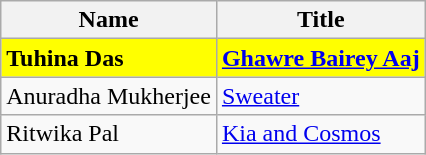<table class="wikitable">
<tr>
<th>Name</th>
<th>Title</th>
</tr>
<tr>
<td style="background:#FFFF00"><strong>Tuhina Das</strong></td>
<td style="background:#FFFF00"><strong><a href='#'>Ghawre Bairey Aaj</a></strong></td>
</tr>
<tr>
<td>Anuradha Mukherjee</td>
<td><a href='#'>Sweater</a></td>
</tr>
<tr>
<td>Ritwika Pal</td>
<td><a href='#'>Kia and Cosmos</a></td>
</tr>
</table>
